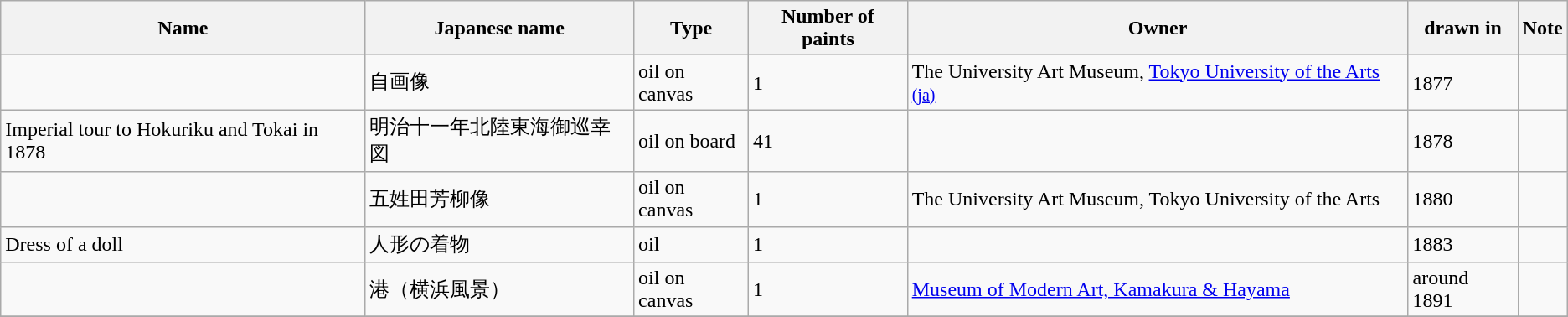<table class="wikitable sortable">
<tr>
<th>Name</th>
<th>Japanese name</th>
<th>Type</th>
<th>Number of paints</th>
<th>Owner</th>
<th>drawn in</th>
<th>Note</th>
</tr>
<tr>
<td></td>
<td>自画像</td>
<td>oil on canvas</td>
<td>1</td>
<td>The University Art Museum, <a href='#'>Tokyo University of the Arts</a> <small><a href='#'>(ja)</a></small></td>
<td>1877</td>
<td></td>
</tr>
<tr>
<td>Imperial tour to Hokuriku and Tokai in 1878</td>
<td>明治十一年北陸東海御巡幸図</td>
<td>oil on board</td>
<td>41</td>
<td></td>
<td>1878</td>
<td></td>
</tr>
<tr>
<td></td>
<td>五姓田芳柳像</td>
<td>oil on canvas</td>
<td>1</td>
<td>The University Art Museum, Tokyo University of the Arts</td>
<td>1880</td>
<td></td>
</tr>
<tr>
<td>Dress of a doll</td>
<td>人形の着物</td>
<td>oil</td>
<td>1</td>
<td></td>
<td>1883</td>
<td></td>
</tr>
<tr>
<td> </td>
<td>港（横浜風景）</td>
<td>oil on canvas</td>
<td>1</td>
<td><a href='#'>Museum of Modern Art, Kamakura & Hayama</a></td>
<td>around 1891</td>
<td></td>
</tr>
<tr>
</tr>
</table>
